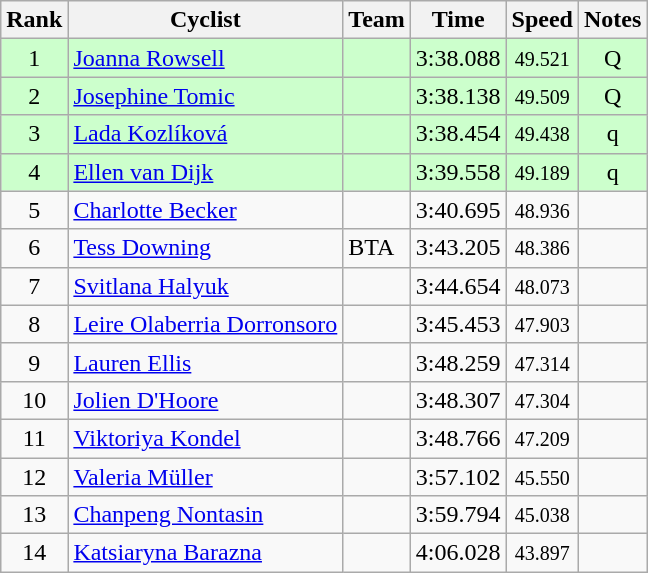<table class="wikitable sortable" style="text-align:center;">
<tr>
<th>Rank</th>
<th class="unsortable">Cyclist</th>
<th>Team</th>
<th>Time</th>
<th>Speed</th>
<th class="unsortable">Notes</th>
</tr>
<tr bgcolor=ccffcc>
<td align=center>1</td>
<td align=left><a href='#'>Joanna Rowsell</a></td>
<td align=left></td>
<td>3:38.088</td>
<td><small>49.521</small></td>
<td>Q</td>
</tr>
<tr bgcolor=ccffcc>
<td align=center>2</td>
<td align=left><a href='#'>Josephine Tomic</a></td>
<td align=left></td>
<td>3:38.138</td>
<td><small>49.509</small></td>
<td>Q</td>
</tr>
<tr bgcolor=ccffcc>
<td align=center>3</td>
<td align=left><a href='#'>Lada Kozlíková</a></td>
<td align=left></td>
<td>3:38.454</td>
<td><small>49.438</small></td>
<td>q</td>
</tr>
<tr bgcolor=ccffcc>
<td align=center>4</td>
<td align=left><a href='#'>Ellen van Dijk</a></td>
<td align=left></td>
<td>3:39.558</td>
<td><small>49.189</small></td>
<td>q</td>
</tr>
<tr>
<td align=center>5</td>
<td align=left><a href='#'>Charlotte Becker</a></td>
<td align=left></td>
<td>3:40.695</td>
<td><small>48.936</small></td>
<td></td>
</tr>
<tr>
<td align=center>6</td>
<td align=left><a href='#'>Tess Downing</a></td>
<td align=left>BTA</td>
<td>3:43.205</td>
<td><small>48.386</small></td>
<td></td>
</tr>
<tr>
<td align=center>7</td>
<td align=left><a href='#'>Svitlana Halyuk</a></td>
<td align=left></td>
<td>3:44.654</td>
<td><small>48.073</small></td>
<td></td>
</tr>
<tr>
<td align=center>8</td>
<td align=left><a href='#'>Leire Olaberria Dorronsoro</a></td>
<td align=left></td>
<td>3:45.453</td>
<td><small>47.903</small></td>
<td></td>
</tr>
<tr>
<td align=center>9</td>
<td align=left><a href='#'>Lauren Ellis</a></td>
<td align=left></td>
<td>3:48.259</td>
<td><small>47.314</small></td>
<td></td>
</tr>
<tr>
<td align=center>10</td>
<td align=left><a href='#'>Jolien D'Hoore</a></td>
<td align=left></td>
<td>3:48.307</td>
<td><small>47.304</small></td>
<td></td>
</tr>
<tr>
<td align=center>11</td>
<td align=left><a href='#'>Viktoriya Kondel</a></td>
<td align=left></td>
<td>3:48.766</td>
<td><small>47.209</small></td>
<td></td>
</tr>
<tr>
<td align=center>12</td>
<td align=left><a href='#'>Valeria Müller</a></td>
<td align=left></td>
<td>3:57.102</td>
<td><small>45.550</small></td>
<td></td>
</tr>
<tr>
<td align=center>13</td>
<td align=left><a href='#'>Chanpeng Nontasin</a></td>
<td align=left></td>
<td>3:59.794</td>
<td><small>45.038</small></td>
<td></td>
</tr>
<tr>
<td align=center>14</td>
<td align=left><a href='#'>Katsiaryna Barazna</a></td>
<td align=left></td>
<td>4:06.028</td>
<td><small>43.897</small></td>
<td></td>
</tr>
</table>
